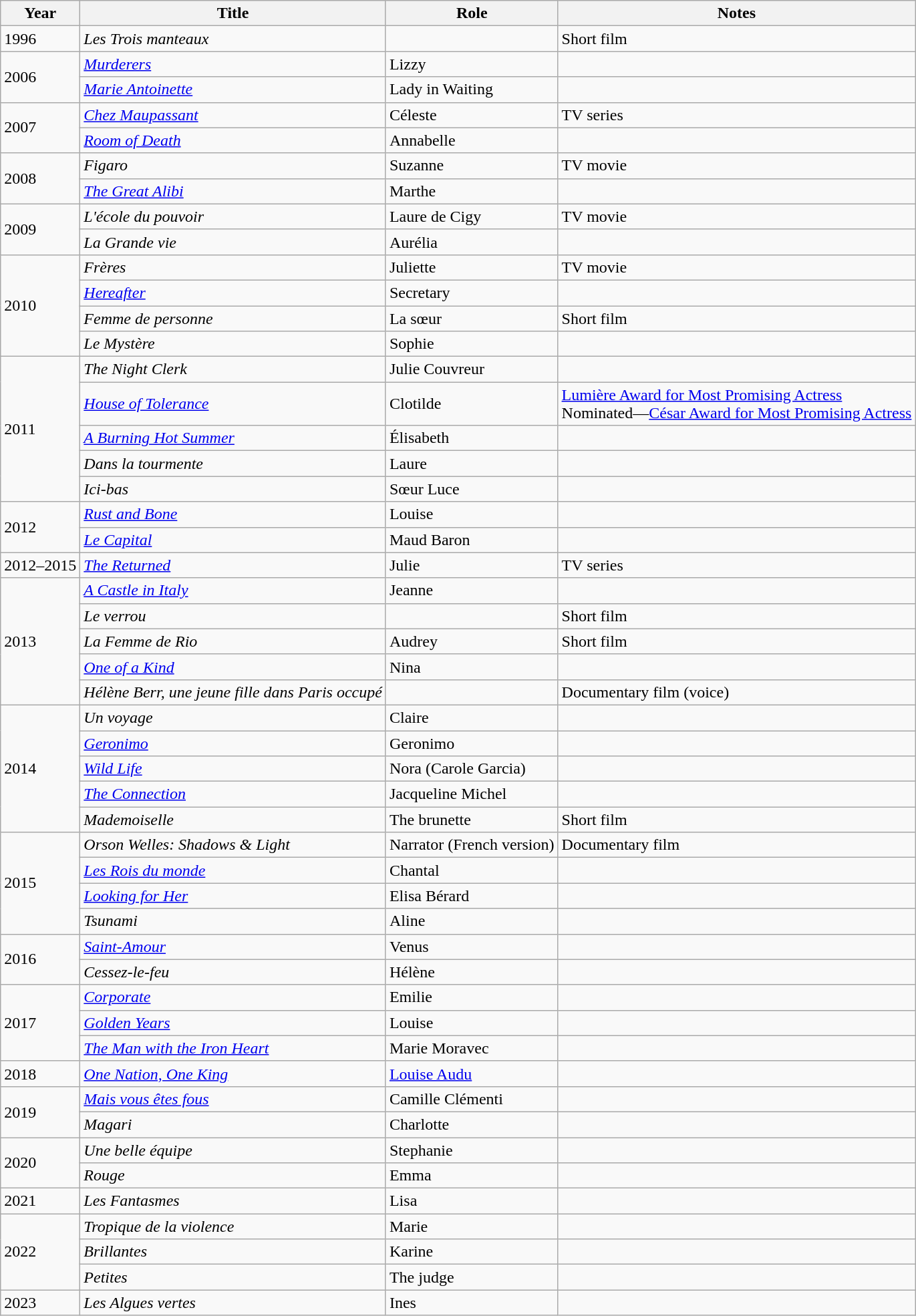<table class="wikitable sortable">
<tr>
<th>Year</th>
<th>Title</th>
<th>Role</th>
<th class="unsortable">Notes</th>
</tr>
<tr>
<td>1996</td>
<td><em>Les Trois manteaux</em></td>
<td></td>
<td>Short film</td>
</tr>
<tr>
<td rowspan="2">2006</td>
<td><em><a href='#'>Murderers</a></em></td>
<td>Lizzy</td>
<td></td>
</tr>
<tr>
<td><em><a href='#'>Marie Antoinette</a></em></td>
<td>Lady in Waiting</td>
<td></td>
</tr>
<tr>
<td rowspan="2">2007</td>
<td><em><a href='#'>Chez Maupassant</a></em></td>
<td>Céleste</td>
<td>TV series</td>
</tr>
<tr>
<td><em><a href='#'>Room of Death</a></em></td>
<td>Annabelle</td>
<td></td>
</tr>
<tr>
<td rowspan="2">2008</td>
<td><em>Figaro</em></td>
<td>Suzanne</td>
<td>TV movie</td>
</tr>
<tr>
<td><em><a href='#'>The Great Alibi</a></em></td>
<td>Marthe</td>
<td></td>
</tr>
<tr>
<td rowspan="2">2009</td>
<td><em>L'école du pouvoir</em></td>
<td>Laure de Cigy</td>
<td>TV movie</td>
</tr>
<tr>
<td><em>La Grande vie</em></td>
<td>Aurélia</td>
<td></td>
</tr>
<tr>
<td rowspan="4">2010</td>
<td><em>Frères</em></td>
<td>Juliette</td>
<td>TV movie</td>
</tr>
<tr>
<td><em><a href='#'>Hereafter</a></em></td>
<td>Secretary</td>
<td></td>
</tr>
<tr>
<td><em>Femme de personne</em></td>
<td>La sœur</td>
<td>Short film</td>
</tr>
<tr>
<td><em>Le Mystère</em></td>
<td>Sophie</td>
<td></td>
</tr>
<tr>
<td rowspan="5">2011</td>
<td><em>The Night Clerk</em></td>
<td>Julie Couvreur</td>
<td></td>
</tr>
<tr>
<td><em><a href='#'>House of Tolerance</a></em></td>
<td>Clotilde</td>
<td><a href='#'>Lumière Award for Most Promising Actress</a><br>Nominated—<a href='#'>César Award for Most Promising Actress</a></td>
</tr>
<tr>
<td><em><a href='#'>A Burning Hot Summer</a></em></td>
<td>Élisabeth</td>
<td></td>
</tr>
<tr>
<td><em>Dans la tourmente</em></td>
<td>Laure</td>
<td></td>
</tr>
<tr>
<td><em>Ici-bas</em></td>
<td>Sœur Luce</td>
<td></td>
</tr>
<tr>
<td rowspan="2">2012</td>
<td><em><a href='#'>Rust and Bone</a></em></td>
<td>Louise</td>
<td></td>
</tr>
<tr>
<td><em><a href='#'>Le Capital</a></em></td>
<td>Maud Baron</td>
<td></td>
</tr>
<tr>
<td>2012–2015</td>
<td><em><a href='#'>The Returned</a></em></td>
<td>Julie</td>
<td>TV series</td>
</tr>
<tr>
<td rowspan="5">2013</td>
<td><em><a href='#'>A Castle in Italy</a></em></td>
<td>Jeanne</td>
<td></td>
</tr>
<tr>
<td><em>Le verrou</em></td>
<td></td>
<td>Short film</td>
</tr>
<tr>
<td><em>La Femme de Rio</em></td>
<td>Audrey</td>
<td>Short film</td>
</tr>
<tr>
<td><em><a href='#'>One of a Kind</a></em></td>
<td>Nina</td>
<td></td>
</tr>
<tr>
<td><em>Hélène Berr, une jeune fille dans Paris occupé</em></td>
<td></td>
<td>Documentary film (voice)</td>
</tr>
<tr>
<td rowspan="5">2014</td>
<td><em>Un voyage</em></td>
<td>Claire</td>
<td></td>
</tr>
<tr>
<td><em><a href='#'>Geronimo</a></em></td>
<td>Geronimo</td>
<td></td>
</tr>
<tr>
<td><em><a href='#'>Wild Life</a></em></td>
<td>Nora (Carole Garcia)</td>
<td></td>
</tr>
<tr>
<td><em><a href='#'>The Connection</a></em></td>
<td>Jacqueline Michel</td>
<td></td>
</tr>
<tr>
<td><em>Mademoiselle</em></td>
<td>The brunette</td>
<td>Short film</td>
</tr>
<tr>
<td rowspan="4">2015</td>
<td><em>Orson Welles: Shadows & Light</em></td>
<td>Narrator (French version)</td>
<td>Documentary film</td>
</tr>
<tr>
<td><em><a href='#'>Les Rois du monde</a></em></td>
<td>Chantal</td>
<td></td>
</tr>
<tr>
<td><em><a href='#'>Looking for Her</a></em></td>
<td>Elisa Bérard</td>
<td></td>
</tr>
<tr>
<td><em>Tsunami</em></td>
<td>Aline</td>
<td></td>
</tr>
<tr>
<td rowspan="2">2016</td>
<td><em><a href='#'>Saint-Amour</a></em></td>
<td>Venus</td>
<td></td>
</tr>
<tr>
<td><em>Cessez-le-feu</em></td>
<td>Hélène</td>
<td></td>
</tr>
<tr>
<td rowspan="3">2017</td>
<td><em><a href='#'>Corporate</a></em></td>
<td>Emilie</td>
<td></td>
</tr>
<tr>
<td><a href='#'><em>Golden Years</em></a></td>
<td>Louise</td>
<td></td>
</tr>
<tr>
<td><a href='#'><em>The Man with the Iron Heart</em></a></td>
<td>Marie Moravec</td>
<td></td>
</tr>
<tr>
<td>2018</td>
<td><em><a href='#'>One Nation, One King</a></em></td>
<td><a href='#'>Louise Audu</a></td>
<td></td>
</tr>
<tr>
<td rowspan="2">2019</td>
<td><em><a href='#'>Mais vous êtes fous</a></em></td>
<td>Camille Clémenti</td>
<td></td>
</tr>
<tr>
<td><em>Magari</em></td>
<td>Charlotte</td>
<td></td>
</tr>
<tr>
<td rowspan="2">2020</td>
<td><em>Une belle équipe</em></td>
<td>Stephanie</td>
<td></td>
</tr>
<tr>
<td><em>Rouge</em></td>
<td>Emma</td>
<td></td>
</tr>
<tr>
<td>2021</td>
<td><em>Les Fantasmes</em></td>
<td>Lisa</td>
<td></td>
</tr>
<tr>
<td rowspan="3">2022</td>
<td><em>Tropique de la violence</em></td>
<td>Marie</td>
<td></td>
</tr>
<tr>
<td><em>Brillantes</em></td>
<td>Karine</td>
<td></td>
</tr>
<tr>
<td><em>Petites</em></td>
<td>The judge</td>
<td></td>
</tr>
<tr>
<td>2023</td>
<td><em>Les Algues vertes</em></td>
<td>Ines</td>
<td></td>
</tr>
</table>
